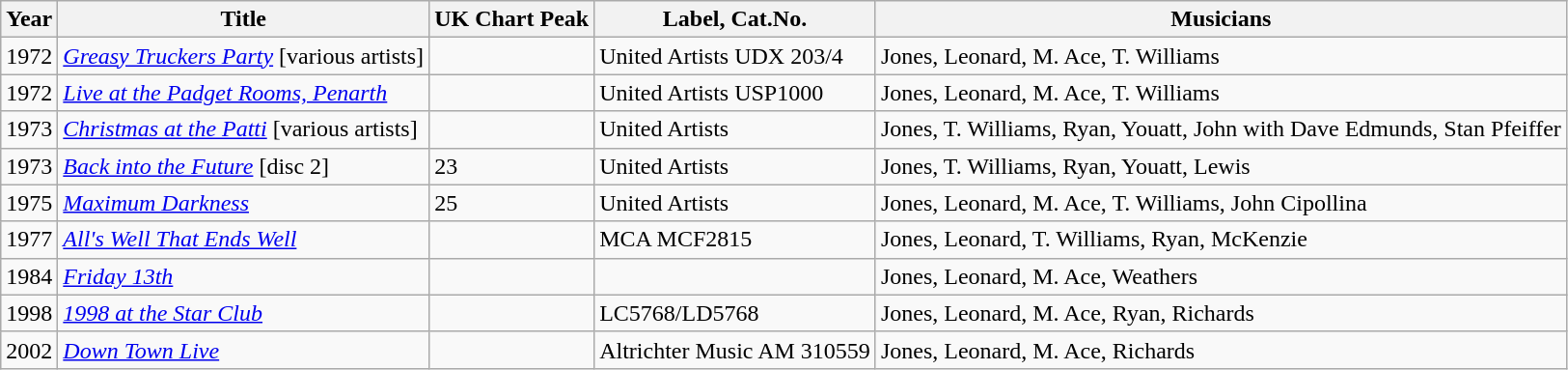<table class="wikitable">
<tr>
<th align=center>Year</th>
<th align=center>Title</th>
<th align=center>UK Chart Peak</th>
<th align=center>Label, Cat.No.</th>
<th align=center>Musicians</th>
</tr>
<tr>
<td>1972</td>
<td><em><a href='#'>Greasy Truckers Party</a></em> [various artists]</td>
<td></td>
<td>United Artists UDX 203/4</td>
<td>Jones, Leonard, M. Ace, T. Williams</td>
</tr>
<tr>
<td>1972</td>
<td><em><a href='#'>Live at the Padget Rooms, Penarth</a></em></td>
<td></td>
<td>United Artists USP1000</td>
<td>Jones, Leonard, M. Ace, T. Williams</td>
</tr>
<tr>
<td>1973</td>
<td><em><a href='#'>Christmas at the Patti</a></em> [various artists]</td>
<td></td>
<td>United Artists</td>
<td>Jones, T. Williams, Ryan, Youatt, John with Dave Edmunds, Stan Pfeiffer</td>
</tr>
<tr>
<td>1973</td>
<td><em><a href='#'>Back into the Future</a></em> [disc 2]</td>
<td>23</td>
<td>United Artists</td>
<td>Jones, T. Williams, Ryan, Youatt, Lewis</td>
</tr>
<tr>
<td>1975</td>
<td><em><a href='#'>Maximum Darkness</a></em></td>
<td>25</td>
<td>United Artists</td>
<td>Jones, Leonard, M. Ace, T. Williams, John Cipollina</td>
</tr>
<tr>
<td>1977</td>
<td><em><a href='#'>All's Well That Ends Well</a></em></td>
<td></td>
<td>MCA MCF2815</td>
<td>Jones, Leonard, T. Williams, Ryan, McKenzie</td>
</tr>
<tr>
<td>1984</td>
<td><em><a href='#'>Friday 13th</a></em></td>
<td></td>
<td></td>
<td>Jones, Leonard, M. Ace, Weathers</td>
</tr>
<tr>
<td>1998</td>
<td><em><a href='#'>1998 at the Star Club</a></em></td>
<td></td>
<td>LC5768/LD5768</td>
<td>Jones, Leonard, M. Ace, Ryan, Richards</td>
</tr>
<tr>
<td>2002</td>
<td><em><a href='#'>Down Town Live</a></em></td>
<td></td>
<td>Altrichter Music AM 310559</td>
<td>Jones, Leonard, M. Ace, Richards</td>
</tr>
</table>
